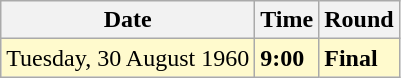<table class="wikitable">
<tr>
<th>Date</th>
<th>Time</th>
<th>Round</th>
</tr>
<tr style=background:lemonchiffon>
<td>Tuesday, 30 August 1960</td>
<td><strong>9:00</strong></td>
<td><strong>Final</strong></td>
</tr>
</table>
